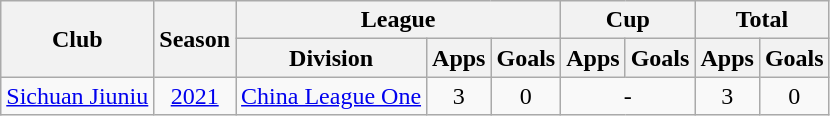<table class="wikitable" style="text-align:center;">
<tr>
<th rowspan="2">Club</th>
<th rowspan="2">Season</th>
<th colspan="3">League</th>
<th colspan="2">Cup</th>
<th colspan="2">Total</th>
</tr>
<tr>
<th>Division</th>
<th>Apps</th>
<th>Goals</th>
<th>Apps</th>
<th>Goals</th>
<th>Apps</th>
<th>Goals</th>
</tr>
<tr>
<td><a href='#'>Sichuan Jiuniu</a></td>
<td><a href='#'>2021</a></td>
<td><a href='#'>China League One</a></td>
<td>3</td>
<td>0</td>
<td colspan="2">-</td>
<td>3</td>
<td>0</td>
</tr>
</table>
